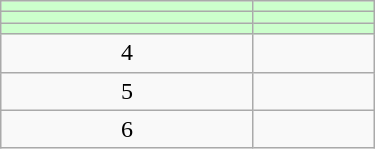<table class="wikitable" width="250px">
<tr bgcolor=#ccffcc>
<td align=center></td>
<td></td>
</tr>
<tr bgcolor=#ccffcc>
<td align=center></td>
<td></td>
</tr>
<tr bgcolor=#ccffcc>
<td align=center></td>
<td></td>
</tr>
<tr>
<td align=center>4</td>
<td></td>
</tr>
<tr>
<td align=center>5</td>
<td></td>
</tr>
<tr>
<td align=center>6</td>
<td></td>
</tr>
</table>
